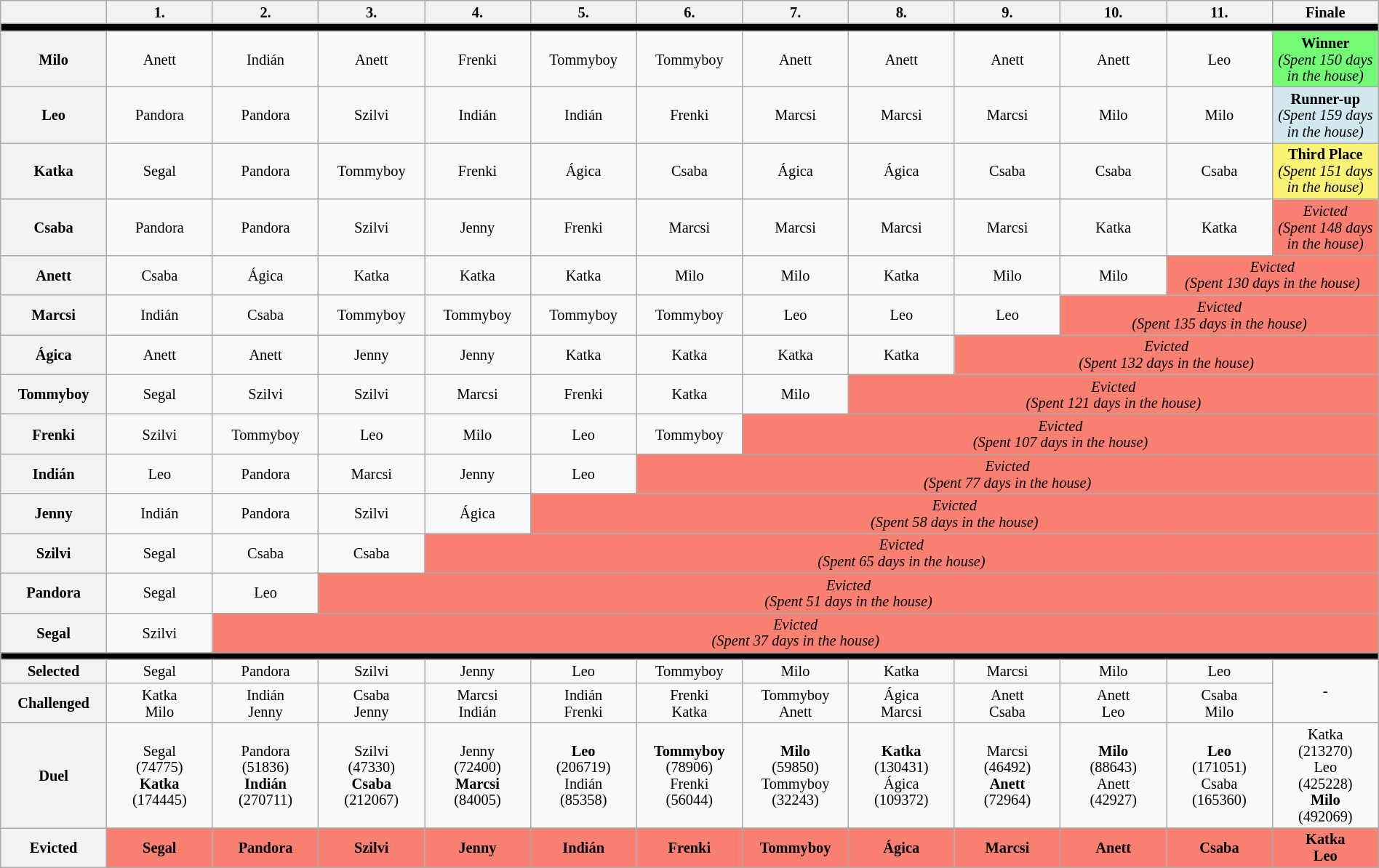<table class="wikitable" style="font-size:85%; text-align:center; line-height:15px; width: 100%;">
<tr>
<th style="width:7%"></th>
<th style="width:7%">1.</th>
<th style="width:7%">2.</th>
<th style="width:7%">3.</th>
<th style="width:7%">4.</th>
<th style="width:7%">5.</th>
<th style="width:7%">6.</th>
<th style="width:7%">7.</th>
<th style="width:7%">8.</th>
<th style="width:7%">9.</th>
<th style="width:7%">10.</th>
<th style="width:7%">11.</th>
<th style="width:7%">Finale</th>
</tr>
<tr>
<td style="background:#000;" colspan="13"></td>
</tr>
<tr>
<th>Milo</th>
<td>Anett</td>
<td>Indián</td>
<td>Anett</td>
<td>Frenki</td>
<td>Tommyboy</td>
<td>Tommyboy</td>
<td>Anett</td>
<td>Anett</td>
<td>Anett</td>
<td>Anett</td>
<td>Leo</td>
<td style="background:#73FB76;"><strong>Winner</strong><br><em>(Spent 150 days in the house)</em></td>
</tr>
<tr>
<th>Leo</th>
<td>Pandora</td>
<td>Pandora</td>
<td>Szilvi</td>
<td>Indián</td>
<td>Indián</td>
<td>Frenki</td>
<td>Marcsi</td>
<td>Marcsi</td>
<td>Marcsi</td>
<td>Milo</td>
<td>Milo</td>
<td style="background:#D1E8EF;"><strong>Runner-up</strong><br><em>(Spent 159 days in the house)</em></td>
</tr>
<tr>
<th>Katka</th>
<td>Segal</td>
<td>Pandora</td>
<td>Tommyboy</td>
<td>Frenki</td>
<td>Ágica</td>
<td>Csaba</td>
<td>Ágica</td>
<td>Ágica</td>
<td>Csaba</td>
<td>Csaba</td>
<td>Csaba</td>
<td style="background:#FBF373;"><strong>Third Place</strong><br><em>(Spent 151 days in the house)</em></td>
</tr>
<tr>
<th>Csaba</th>
<td>Pandora</td>
<td>Pandora</td>
<td>Szilvi</td>
<td>Jenny</td>
<td>Frenki</td>
<td>Marcsi</td>
<td>Marcsi</td>
<td>Marcsi</td>
<td>Marcsi</td>
<td>Katka</td>
<td>Katka</td>
<td style="background:#fa8072;"><em>Evicted</em><br><em>(Spent 148 days in the house)</em></td>
</tr>
<tr>
<th>Anett</th>
<td>Csaba</td>
<td>Ágica</td>
<td>Katka</td>
<td>Katka</td>
<td>Katka</td>
<td>Milo</td>
<td>Milo</td>
<td>Katka</td>
<td>Milo</td>
<td>Milo</td>
<td colspan="2" style="background:#fa8072;"><em>Evicted<br>(Spent 130 days in the house)</em></td>
</tr>
<tr>
<th>Marcsi</th>
<td>Indián</td>
<td>Csaba</td>
<td>Tommyboy</td>
<td>Tommyboy</td>
<td>Tommyboy</td>
<td>Tommyboy</td>
<td>Leo</td>
<td>Leo</td>
<td>Leo</td>
<td colspan="3" style="background:#fa8072;"><em>Evicted<br>(Spent 135 days in the house)</em></td>
</tr>
<tr>
<th>Ágica</th>
<td>Anett</td>
<td>Anett</td>
<td>Jenny</td>
<td>Jenny</td>
<td>Katka</td>
<td>Katka</td>
<td>Katka</td>
<td>Katka</td>
<td colspan="4" style="background:#fa8072;"><em>Evicted<br>(Spent 132 days in the house)</em></td>
</tr>
<tr>
<th>Tommyboy</th>
<td>Segal</td>
<td>Szilvi</td>
<td>Szilvi</td>
<td>Marcsi</td>
<td>Frenki</td>
<td>Katka</td>
<td>Milo</td>
<td colspan="5" style="background:#fa8072;"><em>Evicted<br>(Spent 121 days in the house)</em></td>
</tr>
<tr>
<th>Frenki</th>
<td>Szilvi</td>
<td>Tommyboy</td>
<td>Leo</td>
<td>Milo</td>
<td>Leo</td>
<td>Tommyboy</td>
<td colspan="6" style="background:#fa8072;"><em>Evicted<br>(Spent 107 days in the house)</em></td>
</tr>
<tr>
<th>Indián</th>
<td>Leo</td>
<td>Pandora</td>
<td>Marcsi</td>
<td>Jenny</td>
<td>Leo</td>
<td colspan="7" style="background:#fa8072;"><em>Evicted<br>(Spent 77 days in the house)</em></td>
</tr>
<tr>
<th>Jenny</th>
<td>Indián</td>
<td>Pandora</td>
<td>Szilvi</td>
<td>Ágica</td>
<td colspan="8" style="background:#fa8072;"><em>Evicted<br>(Spent 58 days in the house)</em></td>
</tr>
<tr>
<th>Szilvi</th>
<td>Segal</td>
<td>Csaba</td>
<td>Csaba</td>
<td colspan="9" style="background:#fa8072;"><em>Evicted<br>(Spent 65 days in the house)</em></td>
</tr>
<tr>
<th>Pandora</th>
<td>Segal</td>
<td>Leo</td>
<td style="background:#fa8072;" colspan="10"><em>Evicted<br>(Spent 51 days in the house)</em></td>
</tr>
<tr>
<th>Segal</th>
<td>Szilvi</td>
<td style="background:#fa8072;" colspan="11"><em>Evicted<br>(Spent 37 days in the house)</em></td>
</tr>
<tr>
<td style="background:#000;" colspan="13"></td>
</tr>
<tr>
<th>Selected</th>
<td>Segal</td>
<td>Pandora</td>
<td>Szilvi</td>
<td>Jenny</td>
<td>Leo</td>
<td>Tommyboy</td>
<td>Milo</td>
<td>Katka</td>
<td>Marcsi</td>
<td>Milo</td>
<td>Leo</td>
<td rowspan="2">-</td>
</tr>
<tr>
<th>Challenged</th>
<td>Katka<br>Milo</td>
<td>Indián<br>Jenny</td>
<td>Csaba<br>Jenny</td>
<td>Marcsi<br>Indián</td>
<td>Indián<br>Frenki</td>
<td>Frenki<br>Katka</td>
<td>Tommyboy<br>Anett</td>
<td>Ágica<br>Marcsi</td>
<td>Anett<br>Csaba</td>
<td>Anett<br>Leo</td>
<td>Csaba<br>Milo</td>
</tr>
<tr>
<th>Duel</th>
<td>Segal<br>(74775)<br><strong>Katka</strong><br>(174445)</td>
<td>Pandora<br>(51836)<br><strong>Indián</strong><br>(270711)</td>
<td>Szilvi<br>(47330)<br><strong>Csaba</strong><br>(212067)</td>
<td>Jenny<br>(72400)<br><strong>Marcsi</strong><br>(84005)</td>
<td><strong>Leo</strong><br>(206719)<br>Indián<br>(85358)</td>
<td><strong>Tommyboy</strong><br>(78906)<br>Frenki<br>(56044)</td>
<td><strong>Milo</strong><br>(59850)<br>Tommyboy<br>(32243)</td>
<td><strong>Katka</strong><br>(130431)<br>Ágica<br>(109372)</td>
<td>Marcsi<br>(46492)<br><strong>Anett</strong><br>(72964)</td>
<td><strong>Milo</strong><br>(88643)<br>Anett<br>(42927)</td>
<td><strong>Leo</strong><br>(171051)<br>Csaba<br>(165360)</td>
<td>Katka<br>(213270)<br>Leo<br>(425228)<br><strong>Milo</strong><br>(492069)</td>
</tr>
<tr>
<th>Evicted</th>
<td style="background:salmon;"><strong>Segal</strong></td>
<td style="background:salmon;"><strong>Pandora</strong></td>
<td style="background:salmon;"><strong>Szilvi</strong></td>
<td style="background:salmon;"><strong>Jenny</strong></td>
<td style="background:salmon;"><strong>Indián</strong></td>
<td style="background:salmon;"><strong>Frenki</strong></td>
<td style="background:salmon;"><strong>Tommyboy</strong></td>
<td style="background:salmon;"><strong>Ágica</strong></td>
<td style="background:salmon;"><strong>Marcsi</strong></td>
<td style="background:salmon;"><strong>Anett</strong></td>
<td style="background:salmon;"><strong>Csaba</strong></td>
<td style="background:salmon;"><strong>Katka<br>Leo</strong></td>
</tr>
</table>
